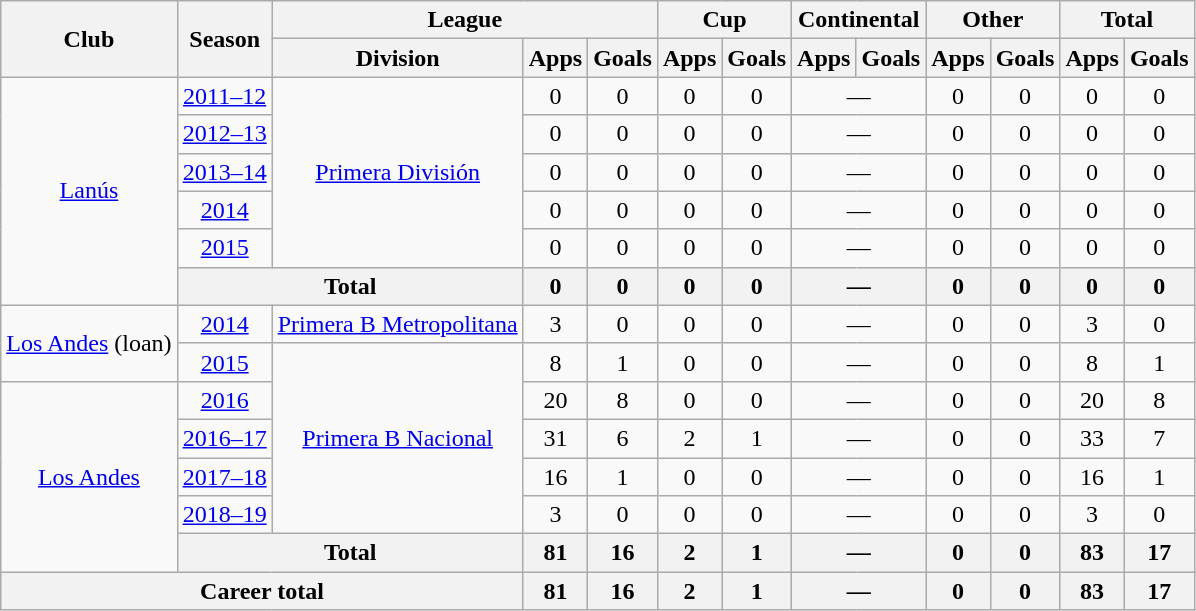<table class="wikitable" style="text-align:center">
<tr>
<th rowspan="2">Club</th>
<th rowspan="2">Season</th>
<th colspan="3">League</th>
<th colspan="2">Cup</th>
<th colspan="2">Continental</th>
<th colspan="2">Other</th>
<th colspan="2">Total</th>
</tr>
<tr>
<th>Division</th>
<th>Apps</th>
<th>Goals</th>
<th>Apps</th>
<th>Goals</th>
<th>Apps</th>
<th>Goals</th>
<th>Apps</th>
<th>Goals</th>
<th>Apps</th>
<th>Goals</th>
</tr>
<tr>
<td rowspan="6"><a href='#'>Lanús</a></td>
<td><a href='#'>2011–12</a></td>
<td rowspan="5"><a href='#'>Primera División</a></td>
<td>0</td>
<td>0</td>
<td>0</td>
<td>0</td>
<td colspan="2">—</td>
<td>0</td>
<td>0</td>
<td>0</td>
<td>0</td>
</tr>
<tr>
<td><a href='#'>2012–13</a></td>
<td>0</td>
<td>0</td>
<td>0</td>
<td>0</td>
<td colspan="2">—</td>
<td>0</td>
<td>0</td>
<td>0</td>
<td>0</td>
</tr>
<tr>
<td><a href='#'>2013–14</a></td>
<td>0</td>
<td>0</td>
<td>0</td>
<td>0</td>
<td colspan="2">—</td>
<td>0</td>
<td>0</td>
<td>0</td>
<td>0</td>
</tr>
<tr>
<td><a href='#'>2014</a></td>
<td>0</td>
<td>0</td>
<td>0</td>
<td>0</td>
<td colspan="2">—</td>
<td>0</td>
<td>0</td>
<td>0</td>
<td>0</td>
</tr>
<tr>
<td><a href='#'>2015</a></td>
<td>0</td>
<td>0</td>
<td>0</td>
<td>0</td>
<td colspan="2">—</td>
<td>0</td>
<td>0</td>
<td>0</td>
<td>0</td>
</tr>
<tr>
<th colspan="2">Total</th>
<th>0</th>
<th>0</th>
<th>0</th>
<th>0</th>
<th colspan="2">—</th>
<th>0</th>
<th>0</th>
<th>0</th>
<th>0</th>
</tr>
<tr>
<td rowspan="2"><a href='#'>Los Andes</a> (loan)</td>
<td><a href='#'>2014</a></td>
<td rowspan="1"><a href='#'>Primera B Metropolitana</a></td>
<td>3</td>
<td>0</td>
<td>0</td>
<td>0</td>
<td colspan="2">—</td>
<td>0</td>
<td>0</td>
<td>3</td>
<td>0</td>
</tr>
<tr>
<td><a href='#'>2015</a></td>
<td rowspan="5"><a href='#'>Primera B Nacional</a></td>
<td>8</td>
<td>1</td>
<td>0</td>
<td>0</td>
<td colspan="2">—</td>
<td>0</td>
<td>0</td>
<td>8</td>
<td>1</td>
</tr>
<tr>
<td rowspan="5"><a href='#'>Los Andes</a></td>
<td><a href='#'>2016</a></td>
<td>20</td>
<td>8</td>
<td>0</td>
<td>0</td>
<td colspan="2">—</td>
<td>0</td>
<td>0</td>
<td>20</td>
<td>8</td>
</tr>
<tr>
<td><a href='#'>2016–17</a></td>
<td>31</td>
<td>6</td>
<td>2</td>
<td>1</td>
<td colspan="2">—</td>
<td>0</td>
<td>0</td>
<td>33</td>
<td>7</td>
</tr>
<tr>
<td><a href='#'>2017–18</a></td>
<td>16</td>
<td>1</td>
<td>0</td>
<td>0</td>
<td colspan="2">—</td>
<td>0</td>
<td>0</td>
<td>16</td>
<td>1</td>
</tr>
<tr>
<td><a href='#'>2018–19</a></td>
<td>3</td>
<td>0</td>
<td>0</td>
<td>0</td>
<td colspan="2">—</td>
<td>0</td>
<td>0</td>
<td>3</td>
<td>0</td>
</tr>
<tr>
<th colspan="2">Total</th>
<th>81</th>
<th>16</th>
<th>2</th>
<th>1</th>
<th colspan="2">—</th>
<th>0</th>
<th>0</th>
<th>83</th>
<th>17</th>
</tr>
<tr>
<th colspan="3">Career total</th>
<th>81</th>
<th>16</th>
<th>2</th>
<th>1</th>
<th colspan="2">—</th>
<th>0</th>
<th>0</th>
<th>83</th>
<th>17</th>
</tr>
</table>
